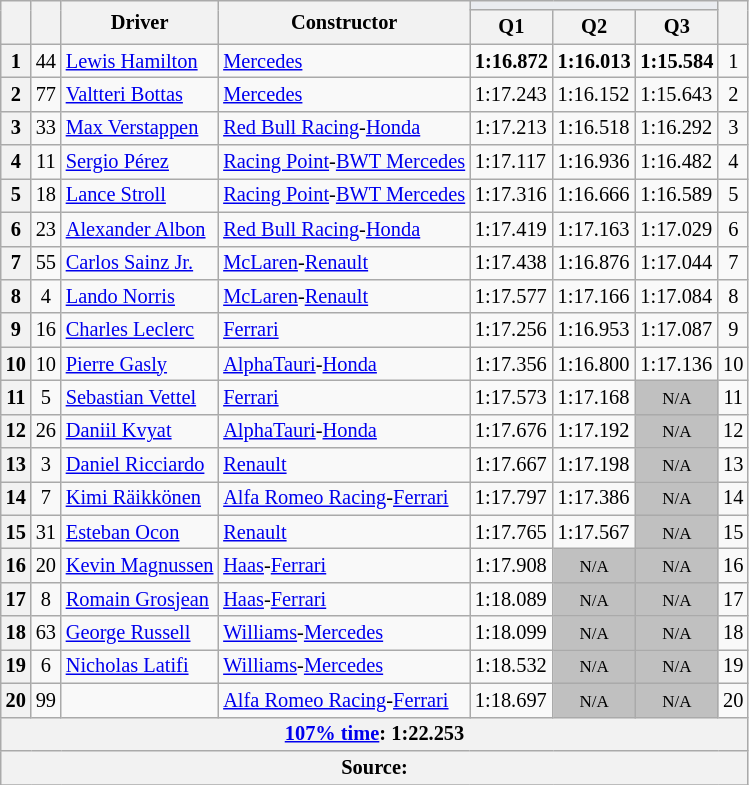<table class="wikitable sortable" style="font-size: 85%;">
<tr>
<th rowspan="2"></th>
<th rowspan="2"></th>
<th rowspan="2">Driver</th>
<th rowspan="2">Constructor</th>
<th colspan="3" style="background:#eaecf0; text-align:center;"></th>
<th rowspan="2"></th>
</tr>
<tr>
<th scope="col">Q1</th>
<th scope="col">Q2</th>
<th scope="col">Q3</th>
</tr>
<tr>
<th scope="row">1</th>
<td align="center">44</td>
<td data-sort-value="ham"> <a href='#'>Lewis Hamilton</a></td>
<td><a href='#'>Mercedes</a></td>
<td><strong>1:16.872</strong></td>
<td><strong>1:16.013</strong></td>
<td><strong>1:15.584</strong></td>
<td align="center">1</td>
</tr>
<tr>
<th scope="row">2</th>
<td align="center">77</td>
<td data-sort-value="bot"> <a href='#'>Valtteri Bottas</a></td>
<td><a href='#'>Mercedes</a></td>
<td>1:17.243</td>
<td>1:16.152</td>
<td>1:15.643</td>
<td align="center">2</td>
</tr>
<tr>
<th scope="row">3</th>
<td align="center">33</td>
<td data-sort-value="ver"> <a href='#'>Max Verstappen</a></td>
<td><a href='#'>Red Bull Racing</a>-<a href='#'>Honda</a></td>
<td>1:17.213</td>
<td>1:16.518</td>
<td>1:16.292</td>
<td align="center">3</td>
</tr>
<tr>
<th scope="row">4</th>
<td align="center">11</td>
<td data-sort-value="per"> <a href='#'>Sergio Pérez</a></td>
<td nowrap><a href='#'>Racing Point</a>-<a href='#'>BWT Mercedes</a></td>
<td>1:17.117</td>
<td>1:16.936</td>
<td>1:16.482</td>
<td align="center">4</td>
</tr>
<tr>
<th scope="row">5</th>
<td align="center">18</td>
<td data-sort-value="str"> <a href='#'>Lance Stroll</a></td>
<td><a href='#'>Racing Point</a>-<a href='#'>BWT Mercedes</a></td>
<td>1:17.316</td>
<td>1:16.666</td>
<td>1:16.589</td>
<td align="center">5</td>
</tr>
<tr>
<th scope="row">6</th>
<td align="center">23</td>
<td data-sort-value="alb"> <a href='#'>Alexander Albon</a></td>
<td><a href='#'>Red Bull Racing</a>-<a href='#'>Honda</a></td>
<td>1:17.419</td>
<td>1:17.163</td>
<td>1:17.029</td>
<td align="center">6</td>
</tr>
<tr>
<th scope="row">7</th>
<td align="center">55</td>
<td data-sort-value="sai"> <a href='#'>Carlos Sainz Jr.</a></td>
<td><a href='#'>McLaren</a>-<a href='#'>Renault</a></td>
<td>1:17.438</td>
<td>1:16.876</td>
<td>1:17.044</td>
<td align="center">7</td>
</tr>
<tr>
<th scope="row">8</th>
<td align="center">4</td>
<td data-sort-value="nor"> <a href='#'>Lando Norris</a></td>
<td><a href='#'>McLaren</a>-<a href='#'>Renault</a></td>
<td>1:17.577</td>
<td>1:17.166</td>
<td>1:17.084</td>
<td align="center">8</td>
</tr>
<tr>
<th scope="row">9</th>
<td align="center">16</td>
<td data-sort-value="lec"> <a href='#'>Charles Leclerc</a></td>
<td><a href='#'>Ferrari</a></td>
<td>1:17.256</td>
<td>1:16.953</td>
<td>1:17.087</td>
<td align="center">9</td>
</tr>
<tr>
<th scope="row">10</th>
<td align="center">10</td>
<td data-sort-value="gas"> <a href='#'>Pierre Gasly</a></td>
<td><a href='#'>AlphaTauri</a>-<a href='#'>Honda</a></td>
<td>1:17.356</td>
<td>1:16.800</td>
<td>1:17.136</td>
<td align="center">10</td>
</tr>
<tr>
<th scope="row">11</th>
<td align="center">5</td>
<td data-sort-value="vet"> <a href='#'>Sebastian Vettel</a></td>
<td><a href='#'>Ferrari</a></td>
<td>1:17.573</td>
<td>1:17.168</td>
<td style="background: silver" align="center" data-sort-value="11"><small>N/A</small></td>
<td align="center">11</td>
</tr>
<tr>
<th scope="row">12</th>
<td align="center">26</td>
<td data-sort-value="kvy"> <a href='#'>Daniil Kvyat</a></td>
<td><a href='#'>AlphaTauri</a>-<a href='#'>Honda</a></td>
<td>1:17.676</td>
<td>1:17.192</td>
<td style="background: silver" align="center" data-sort-value="12"><small>N/A</small></td>
<td align="center">12</td>
</tr>
<tr>
<th scope="row">13</th>
<td align="center">3</td>
<td data-sort-value="ric"> <a href='#'>Daniel Ricciardo</a></td>
<td><a href='#'>Renault</a></td>
<td>1:17.667</td>
<td>1:17.198</td>
<td style="background: silver" align="center" data-sort-value="13"><small>N/A</small></td>
<td align="center">13</td>
</tr>
<tr>
<th scope="row">14</th>
<td align="center">7</td>
<td data-sort-value="rai"> <a href='#'>Kimi Räikkönen</a></td>
<td><a href='#'>Alfa Romeo Racing</a>-<a href='#'>Ferrari</a></td>
<td>1:17.797</td>
<td>1:17.386</td>
<td style="background: silver" align="center" data-sort-value="14"><small>N/A</small></td>
<td align="center">14</td>
</tr>
<tr>
<th scope="row">15</th>
<td align="center">31</td>
<td data-sort-value="oco"> <a href='#'>Esteban Ocon</a></td>
<td><a href='#'>Renault</a></td>
<td>1:17.765</td>
<td>1:17.567</td>
<td style="background: silver" align="center" data-sort-value="15"><small>N/A</small></td>
<td align="center">15</td>
</tr>
<tr>
<th scope="row">16</th>
<td align="center">20</td>
<td data-sort-value="mag"> <a href='#'>Kevin Magnussen</a></td>
<td><a href='#'>Haas</a>-<a href='#'>Ferrari</a></td>
<td>1:17.908</td>
<td style="background: silver" align="center" data-sort-value="16"><small>N/A</small></td>
<td style="background: silver" align="center" data-sort-value="16"><small>N/A</small></td>
<td align="center">16</td>
</tr>
<tr>
<th scope="row">17</th>
<td align="center">8</td>
<td data-sort-value="gro"> <a href='#'>Romain Grosjean</a></td>
<td><a href='#'>Haas</a>-<a href='#'>Ferrari</a></td>
<td>1:18.089</td>
<td style="background: silver" align="center" data-sort-value="17"><small>N/A</small></td>
<td style="background: silver" align="center" data-sort-value="17"><small>N/A</small></td>
<td align="center">17</td>
</tr>
<tr>
<th scope="row">18</th>
<td align="center">63</td>
<td data-sort-value="rus"> <a href='#'>George Russell</a></td>
<td><a href='#'>Williams</a>-<a href='#'>Mercedes</a></td>
<td>1:18.099</td>
<td style="background: silver" align="center" data-sort-value="18"><small>N/A</small></td>
<td style="background: silver" align="center" data-sort-value="18"><small>N/A</small></td>
<td align="center">18</td>
</tr>
<tr>
<th scope="row">19</th>
<td align="center">6</td>
<td data-sort-value="lat"> <a href='#'>Nicholas Latifi</a></td>
<td><a href='#'>Williams</a>-<a href='#'>Mercedes</a></td>
<td>1:18.532</td>
<td style="background: silver" align="center" data-sort-value="19"><small>N/A</small></td>
<td style="background: silver" align="center" data-sort-value="19"><small>N/A</small></td>
<td align="center">19</td>
</tr>
<tr>
<th scope="row">20</th>
<td align="center">99</td>
<td data-sort-value="gio"></td>
<td><a href='#'>Alfa Romeo Racing</a>-<a href='#'>Ferrari</a></td>
<td>1:18.697</td>
<td style="background: silver" align="center" data-sort-value="20"><small>N/A</small></td>
<td style="background: silver" align="center" data-sort-value="20"><small>N/A</small></td>
<td align="center">20</td>
</tr>
<tr>
<th colspan="8"><a href='#'>107% time</a>: 1:22.253</th>
</tr>
<tr>
<th colspan="8">Source:</th>
</tr>
<tr>
</tr>
</table>
